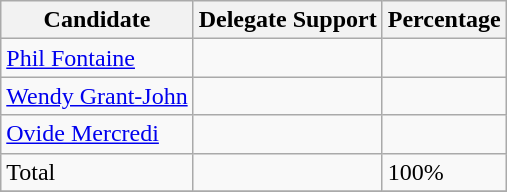<table class="wikitable">
<tr>
<th>Candidate</th>
<th>Delegate Support</th>
<th>Percentage</th>
</tr>
<tr>
<td><a href='#'>Phil Fontaine</a></td>
<td></td>
<td></td>
</tr>
<tr>
<td><a href='#'>Wendy Grant-John</a></td>
<td></td>
<td></td>
</tr>
<tr>
<td><a href='#'>Ovide Mercredi</a></td>
<td></td>
<td></td>
</tr>
<tr>
<td>Total</td>
<td></td>
<td>100%</td>
</tr>
<tr>
</tr>
</table>
